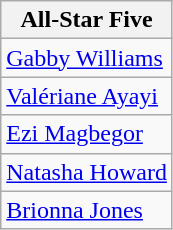<table | class="wikitable">
<tr>
<th colspan=5>All-Star Five</th>
</tr>
<tr>
<td> <a href='#'>Gabby Williams</a></td>
</tr>
<tr>
<td> <a href='#'>Valériane Ayayi</a></td>
</tr>
<tr>
<td> <a href='#'>Ezi Magbegor</a></td>
</tr>
<tr>
<td> <a href='#'>Natasha Howard</a></td>
</tr>
<tr>
<td> <a href='#'>Brionna Jones</a></td>
</tr>
</table>
